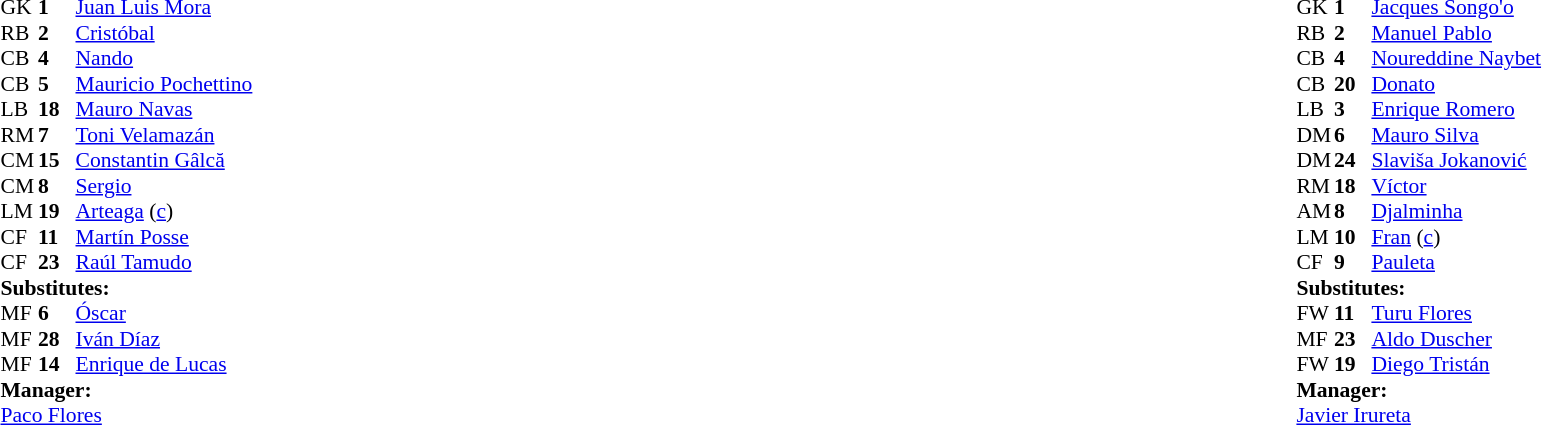<table width="100%">
<tr>
<td valign="top" width="50%"><br><table style="font-size: 90%" cellspacing="0" cellpadding="0">
<tr>
<td colspan="4"></td>
</tr>
<tr>
<th width="25"></th>
<th width="25"></th>
</tr>
<tr>
<td>GK</td>
<td><strong>1</strong></td>
<td> <a href='#'>Juan Luis Mora</a></td>
</tr>
<tr>
<td>RB</td>
<td><strong>2</strong></td>
<td> <a href='#'>Cristóbal</a></td>
</tr>
<tr>
<td>CB</td>
<td><strong>4</strong></td>
<td> <a href='#'>Nando</a></td>
</tr>
<tr>
<td>CB</td>
<td><strong>5</strong></td>
<td> <a href='#'>Mauricio Pochettino</a></td>
</tr>
<tr>
<td>LB</td>
<td><strong>18</strong></td>
<td> <a href='#'>Mauro Navas</a></td>
<td></td>
</tr>
<tr>
<td>RM</td>
<td><strong>7</strong></td>
<td> <a href='#'>Toni Velamazán</a></td>
<td></td>
<td></td>
</tr>
<tr>
<td>CM</td>
<td><strong>15</strong></td>
<td> <a href='#'>Constantin Gâlcă</a></td>
</tr>
<tr>
<td>CM</td>
<td><strong>8</strong></td>
<td> <a href='#'>Sergio</a></td>
</tr>
<tr>
<td>LM</td>
<td><strong>19</strong></td>
<td> <a href='#'>Arteaga</a> (<a href='#'>c</a>)</td>
<td></td>
<td></td>
</tr>
<tr>
<td>CF</td>
<td><strong>11</strong></td>
<td> <a href='#'>Martín Posse</a></td>
<td></td>
<td></td>
</tr>
<tr>
<td>CF</td>
<td><strong>23</strong></td>
<td> <a href='#'>Raúl Tamudo</a></td>
</tr>
<tr>
<td colspan=4><strong>Substitutes:</strong></td>
</tr>
<tr>
<td>MF</td>
<td><strong>6</strong></td>
<td> <a href='#'>Óscar</a></td>
<td></td>
<td></td>
</tr>
<tr>
<td>MF</td>
<td><strong>28</strong></td>
<td> <a href='#'>Iván Díaz</a></td>
<td></td>
<td></td>
</tr>
<tr>
<td>MF</td>
<td><strong>14</strong></td>
<td> <a href='#'>Enrique de Lucas</a></td>
<td></td>
<td></td>
</tr>
<tr>
<td colspan=4><strong>Manager:</strong></td>
</tr>
<tr>
<td colspan="4"> <a href='#'>Paco Flores</a></td>
</tr>
</table>
</td>
<td valign="top"></td>
<td valign="top" width="50%"><br><table style="font-size: 90%" cellspacing="0" cellpadding="0" align=center>
<tr>
<td colspan="4"></td>
</tr>
<tr>
<th width="25"></th>
<th width="25"></th>
</tr>
<tr>
<td>GK</td>
<td><strong>1</strong></td>
<td> <a href='#'>Jacques Songo'o</a></td>
</tr>
<tr>
<td>RB</td>
<td><strong>2</strong></td>
<td> <a href='#'>Manuel Pablo</a></td>
</tr>
<tr>
<td>CB</td>
<td><strong>4</strong></td>
<td> <a href='#'>Noureddine Naybet</a></td>
</tr>
<tr>
<td>CB</td>
<td><strong>20</strong></td>
<td> <a href='#'>Donato</a></td>
</tr>
<tr>
<td>LB</td>
<td><strong>3</strong></td>
<td> <a href='#'>Enrique Romero</a></td>
</tr>
<tr>
<td>DM</td>
<td><strong>6</strong></td>
<td> <a href='#'>Mauro Silva</a></td>
</tr>
<tr>
<td>DM</td>
<td><strong>24</strong></td>
<td> <a href='#'>Slaviša Jokanović</a></td>
</tr>
<tr>
<td>RM</td>
<td><strong>18</strong></td>
<td> <a href='#'>Víctor</a></td>
<td></td>
<td></td>
</tr>
<tr>
<td>AM</td>
<td><strong>8</strong></td>
<td> <a href='#'>Djalminha</a></td>
<td></td>
<td></td>
</tr>
<tr>
<td>LM</td>
<td><strong>10</strong></td>
<td> <a href='#'>Fran</a> (<a href='#'>c</a>)</td>
</tr>
<tr>
<td>CF</td>
<td><strong>9</strong></td>
<td> <a href='#'>Pauleta</a></td>
<td></td>
<td></td>
</tr>
<tr>
<td colspan=4><strong>Substitutes:</strong></td>
</tr>
<tr>
<td>FW</td>
<td><strong>11</strong></td>
<td> <a href='#'>Turu Flores</a></td>
<td></td>
<td></td>
</tr>
<tr>
<td>MF</td>
<td><strong>23</strong></td>
<td> <a href='#'>Aldo Duscher</a></td>
<td></td>
<td></td>
</tr>
<tr>
<td>FW</td>
<td><strong>19</strong></td>
<td> <a href='#'>Diego Tristán</a></td>
<td></td>
<td></td>
</tr>
<tr>
<td colspan=4><strong>Manager:</strong></td>
</tr>
<tr>
<td colspan="4"> <a href='#'>Javier Irureta</a></td>
</tr>
</table>
</td>
</tr>
</table>
